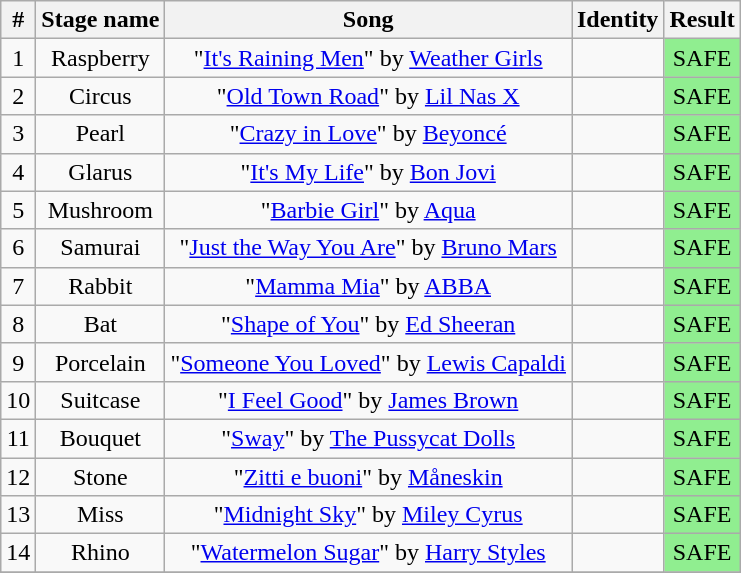<table class="wikitable plainrowheaders" style="text-align: center;">
<tr>
<th>#</th>
<th>Stage name</th>
<th>Song</th>
<th>Identity</th>
<th>Result</th>
</tr>
<tr>
<td>1</td>
<td>Raspberry</td>
<td>"<a href='#'>It's Raining Men</a>" by <a href='#'>Weather Girls</a></td>
<td></td>
<td bgcolor="lightgreen">SAFE</td>
</tr>
<tr>
<td>2</td>
<td>Circus</td>
<td>"<a href='#'>Old Town Road</a>" by <a href='#'>Lil Nas X</a></td>
<td></td>
<td bgcolor="lightgreen">SAFE</td>
</tr>
<tr>
<td>3</td>
<td>Pearl</td>
<td>"<a href='#'>Crazy in Love</a>" by <a href='#'>Beyoncé</a></td>
<td></td>
<td bgcolor="lightgreen">SAFE</td>
</tr>
<tr>
<td>4</td>
<td>Glarus</td>
<td>"<a href='#'>It's My Life</a>" by <a href='#'>Bon Jovi</a></td>
<td></td>
<td bgcolor="lightgreen">SAFE</td>
</tr>
<tr>
<td>5</td>
<td>Mushroom</td>
<td>"<a href='#'>Barbie Girl</a>" by <a href='#'>Aqua</a></td>
<td></td>
<td bgcolor="lightgreen">SAFE</td>
</tr>
<tr>
<td>6</td>
<td>Samurai</td>
<td>"<a href='#'>Just the Way You Are</a>" by <a href='#'>Bruno Mars</a></td>
<td></td>
<td bgcolor="lightgreen">SAFE</td>
</tr>
<tr>
<td>7</td>
<td>Rabbit</td>
<td>"<a href='#'>Mamma Mia</a>" by <a href='#'>ABBA</a></td>
<td></td>
<td bgcolor="lightgreen">SAFE</td>
</tr>
<tr>
<td>8</td>
<td>Bat</td>
<td>"<a href='#'>Shape of You</a>" by <a href='#'>Ed Sheeran</a></td>
<td></td>
<td bgcolor="lightgreen">SAFE</td>
</tr>
<tr>
<td>9</td>
<td>Porcelain</td>
<td>"<a href='#'>Someone You Loved</a>" by <a href='#'>Lewis Capaldi</a></td>
<td></td>
<td bgcolor="lightgreen">SAFE</td>
</tr>
<tr>
<td>10</td>
<td>Suitcase</td>
<td>"<a href='#'>I Feel Good</a>" by <a href='#'>James Brown</a></td>
<td></td>
<td bgcolor="lightgreen">SAFE</td>
</tr>
<tr>
<td>11</td>
<td>Bouquet</td>
<td>"<a href='#'>Sway</a>" by <a href='#'>The Pussycat Dolls</a></td>
<td></td>
<td bgcolor="lightgreen">SAFE</td>
</tr>
<tr>
<td>12</td>
<td>Stone</td>
<td>"<a href='#'>Zitti e buoni</a>" by <a href='#'>Måneskin</a></td>
<td></td>
<td bgcolor="lightgreen">SAFE</td>
</tr>
<tr>
<td>13</td>
<td>Miss</td>
<td>"<a href='#'>Midnight Sky</a>" by <a href='#'>Miley Cyrus</a></td>
<td></td>
<td bgcolor="lightgreen">SAFE</td>
</tr>
<tr>
<td>14</td>
<td>Rhino</td>
<td>"<a href='#'>Watermelon Sugar</a>" by <a href='#'>Harry Styles</a></td>
<td></td>
<td bgcolor="lightgreen">SAFE</td>
</tr>
<tr>
</tr>
</table>
